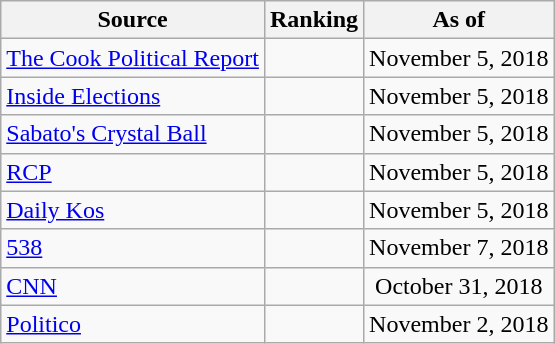<table class="wikitable" style="text-align:center">
<tr>
<th>Source</th>
<th>Ranking</th>
<th>As of</th>
</tr>
<tr>
<td align=left><a href='#'>The Cook Political Report</a></td>
<td></td>
<td>November 5, 2018</td>
</tr>
<tr>
<td align=left><a href='#'>Inside Elections</a></td>
<td></td>
<td>November 5, 2018</td>
</tr>
<tr>
<td align=left><a href='#'>Sabato's Crystal Ball</a></td>
<td></td>
<td>November 5, 2018</td>
</tr>
<tr>
<td align="left"><a href='#'>RCP</a></td>
<td></td>
<td>November 5, 2018</td>
</tr>
<tr>
<td align="left"><a href='#'>Daily Kos</a></td>
<td></td>
<td>November 5, 2018</td>
</tr>
<tr>
<td align="left"><a href='#'>538</a></td>
<td></td>
<td>November 7, 2018</td>
</tr>
<tr>
<td align="left"><a href='#'>CNN</a></td>
<td></td>
<td>October 31, 2018</td>
</tr>
<tr>
<td align="left"><a href='#'>Politico</a></td>
<td></td>
<td>November 2, 2018</td>
</tr>
</table>
